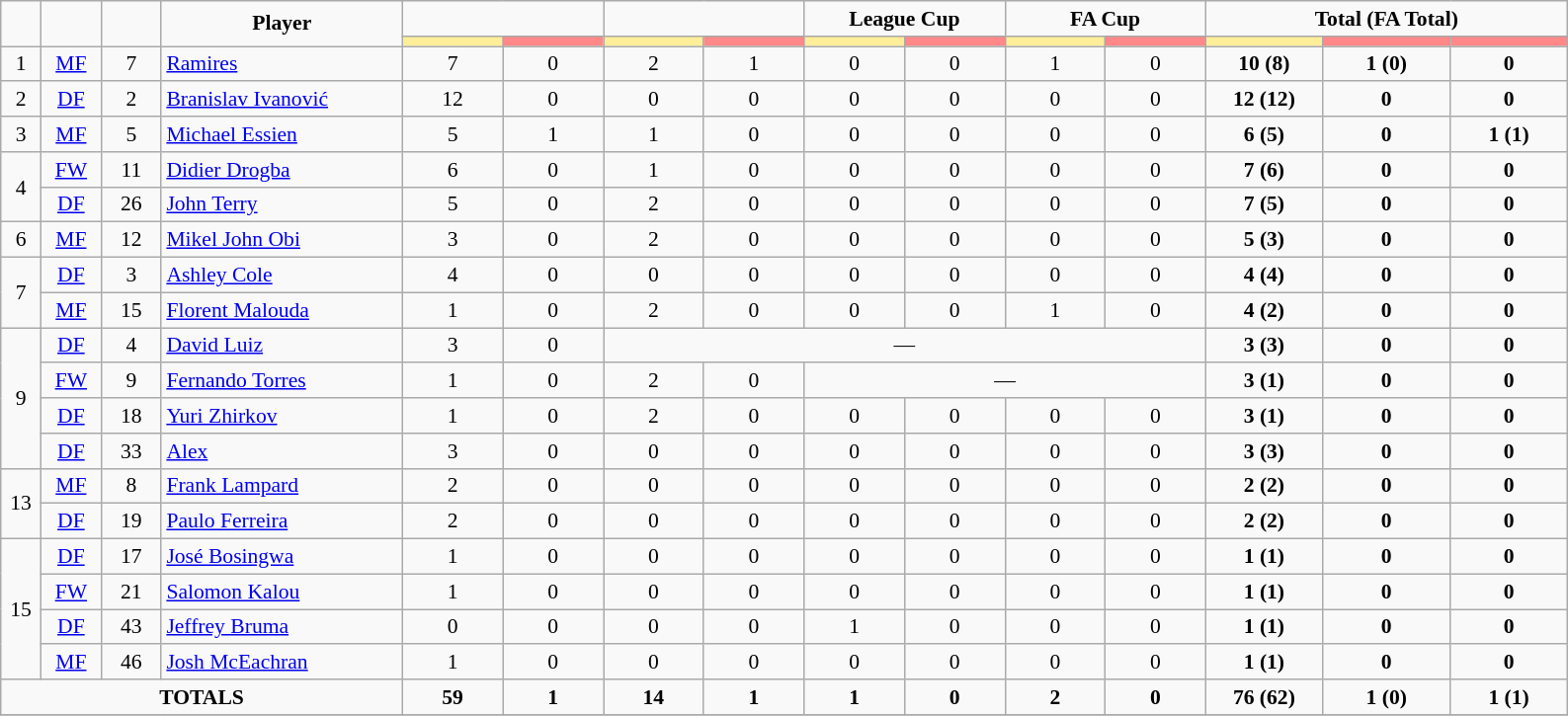<table class="wikitable" style="font-size: 90%; text-align: center;">
<tr>
<td rowspan="2"  style="width:2%;"><strong></strong></td>
<td rowspan="2"  style="width:3%;"><strong></strong></td>
<td rowspan="2"  style="width:3%;"><strong></strong></td>
<td rowspan="2"  style="width:12%;"><strong>Player</strong></td>
<td colspan="2" style="width:10%;"><strong></strong></td>
<td colspan="2" style="width:10%;"><strong></strong></td>
<td colspan="2" style="width:10%;"><strong>League Cup</strong></td>
<td colspan="2" style="width:10%;"><strong>FA Cup</strong></td>
<td colspan="3" style="width:18%;"><strong>Total (FA Total)</strong></td>
</tr>
<tr>
<th style="width:25px; background:#fe9;"></th>
<th style="width:25px; background: #FF8888"></th>
<th style="width:25px; background:#FFEE99"></th>
<th style="width:25px; background:#ff8888;"></th>
<th style="width:25px; background:#fe9;"></th>
<th style="width:25px; background: #FF8888"></th>
<th style="width:25px; background:#fe9;"></th>
<th style="width:25px; background: #FF8888"></th>
<th style="width:25px; background:#fe9;"></th>
<th style="width:28px; background:#ff8888;"></th>
<th style="width:25px; background: #FF8888"></th>
</tr>
<tr>
<td>1</td>
<td><a href='#'>MF</a></td>
<td>7</td>
<td align=left> <a href='#'>Ramires</a></td>
<td>7</td>
<td>0</td>
<td>2</td>
<td>1</td>
<td>0</td>
<td>0</td>
<td>1</td>
<td>0</td>
<td><strong>10 (8)</strong></td>
<td><strong>1 (0)</strong></td>
<td><strong>0</strong></td>
</tr>
<tr>
<td>2</td>
<td><a href='#'>DF</a></td>
<td>2</td>
<td align=left> <a href='#'>Branislav Ivanović</a></td>
<td>12</td>
<td>0</td>
<td>0</td>
<td>0</td>
<td>0</td>
<td>0</td>
<td>0</td>
<td>0</td>
<td><strong>12 (12)</strong></td>
<td><strong>0</strong></td>
<td><strong>0</strong></td>
</tr>
<tr>
<td>3</td>
<td><a href='#'>MF</a></td>
<td>5</td>
<td align=left> <a href='#'>Michael Essien</a></td>
<td>5</td>
<td>1</td>
<td>1</td>
<td>0</td>
<td>0</td>
<td>0</td>
<td>0</td>
<td>0</td>
<td><strong>6 (5)</strong></td>
<td><strong>0</strong></td>
<td><strong>1 (1)</strong></td>
</tr>
<tr>
<td rowspan="2">4</td>
<td><a href='#'>FW</a></td>
<td>11</td>
<td align=left> <a href='#'>Didier Drogba</a></td>
<td>6</td>
<td>0</td>
<td>1</td>
<td>0</td>
<td>0</td>
<td>0</td>
<td>0</td>
<td>0</td>
<td><strong>7 (6)</strong></td>
<td><strong>0</strong></td>
<td><strong>0</strong></td>
</tr>
<tr>
<td><a href='#'>DF</a></td>
<td>26</td>
<td align=left> <a href='#'>John Terry</a></td>
<td>5</td>
<td>0</td>
<td>2</td>
<td>0</td>
<td>0</td>
<td>0</td>
<td>0</td>
<td>0</td>
<td><strong>7 (5)</strong></td>
<td><strong>0</strong></td>
<td><strong>0</strong></td>
</tr>
<tr>
<td>6</td>
<td><a href='#'>MF</a></td>
<td>12</td>
<td align=left> <a href='#'>Mikel John Obi</a></td>
<td>3</td>
<td>0</td>
<td>2</td>
<td>0</td>
<td>0</td>
<td>0</td>
<td>0</td>
<td>0</td>
<td><strong>5 (3)</strong></td>
<td><strong>0</strong></td>
<td><strong>0</strong></td>
</tr>
<tr>
<td rowspan="2">7</td>
<td><a href='#'>DF</a></td>
<td>3</td>
<td align=left> <a href='#'>Ashley Cole</a></td>
<td>4</td>
<td>0</td>
<td>0</td>
<td>0</td>
<td>0</td>
<td>0</td>
<td>0</td>
<td>0</td>
<td><strong>4 (4)</strong></td>
<td><strong>0</strong></td>
<td><strong>0</strong></td>
</tr>
<tr>
<td><a href='#'>MF</a></td>
<td>15</td>
<td align=left> <a href='#'>Florent Malouda</a></td>
<td>1</td>
<td>0</td>
<td>2</td>
<td>0</td>
<td>0</td>
<td>0</td>
<td>1</td>
<td>0</td>
<td><strong>4 (2)</strong></td>
<td><strong>0</strong></td>
<td><strong>0</strong></td>
</tr>
<tr>
<td rowspan="4">9</td>
<td><a href='#'>DF</a></td>
<td>4</td>
<td align=left> <a href='#'>David Luiz</a></td>
<td>3</td>
<td>0</td>
<td colspan="6">—</td>
<td><strong>3 (3)</strong></td>
<td><strong>0</strong></td>
<td><strong>0</strong></td>
</tr>
<tr>
<td><a href='#'>FW</a></td>
<td>9</td>
<td align=left> <a href='#'>Fernando Torres</a></td>
<td>1</td>
<td>0</td>
<td>2</td>
<td>0</td>
<td colspan="4">—</td>
<td><strong>3 (1)</strong></td>
<td><strong>0</strong></td>
<td><strong>0</strong></td>
</tr>
<tr>
<td><a href='#'>DF</a></td>
<td>18</td>
<td align=left> <a href='#'>Yuri Zhirkov</a></td>
<td>1</td>
<td>0</td>
<td>2</td>
<td>0</td>
<td>0</td>
<td>0</td>
<td>0</td>
<td>0</td>
<td><strong>3 (1)</strong></td>
<td><strong>0</strong></td>
<td><strong>0</strong></td>
</tr>
<tr>
<td><a href='#'>DF</a></td>
<td>33</td>
<td align=left> <a href='#'>Alex</a></td>
<td>3</td>
<td>0</td>
<td>0</td>
<td>0</td>
<td>0</td>
<td>0</td>
<td>0</td>
<td>0</td>
<td><strong>3 (3)</strong></td>
<td><strong>0</strong></td>
<td><strong>0</strong></td>
</tr>
<tr>
<td rowspan="2">13</td>
<td><a href='#'>MF</a></td>
<td>8</td>
<td align=left> <a href='#'>Frank Lampard</a></td>
<td>2</td>
<td>0</td>
<td>0</td>
<td>0</td>
<td>0</td>
<td>0</td>
<td>0</td>
<td>0</td>
<td><strong>2 (2)</strong></td>
<td><strong>0</strong></td>
<td><strong>0</strong></td>
</tr>
<tr>
<td><a href='#'>DF</a></td>
<td>19</td>
<td align=left> <a href='#'>Paulo Ferreira</a></td>
<td>2</td>
<td>0</td>
<td>0</td>
<td>0</td>
<td>0</td>
<td>0</td>
<td>0</td>
<td>0</td>
<td><strong>2 (2)</strong></td>
<td><strong>0</strong></td>
<td><strong>0</strong></td>
</tr>
<tr>
<td rowspan="4">15</td>
<td><a href='#'>DF</a></td>
<td>17</td>
<td align=left> <a href='#'>José Bosingwa</a></td>
<td>1</td>
<td>0</td>
<td>0</td>
<td>0</td>
<td>0</td>
<td>0</td>
<td>0</td>
<td>0</td>
<td><strong>1 (1)</strong></td>
<td><strong>0</strong></td>
<td><strong>0</strong></td>
</tr>
<tr>
<td><a href='#'>FW</a></td>
<td>21</td>
<td align=left> <a href='#'>Salomon Kalou</a></td>
<td>1</td>
<td>0</td>
<td>0</td>
<td>0</td>
<td>0</td>
<td>0</td>
<td>0</td>
<td>0</td>
<td><strong>1 (1)</strong></td>
<td><strong>0</strong></td>
<td><strong>0</strong></td>
</tr>
<tr>
<td><a href='#'>DF</a></td>
<td>43</td>
<td align=left> <a href='#'>Jeffrey Bruma</a></td>
<td>0</td>
<td>0</td>
<td>0</td>
<td>0</td>
<td>1</td>
<td>0</td>
<td>0</td>
<td>0</td>
<td><strong>1 (1)</strong></td>
<td><strong>0</strong></td>
<td><strong>0</strong></td>
</tr>
<tr>
<td><a href='#'>MF</a></td>
<td>46</td>
<td align=left> <a href='#'>Josh McEachran</a></td>
<td>1</td>
<td>0</td>
<td>0</td>
<td>0</td>
<td>0</td>
<td>0</td>
<td>0</td>
<td>0</td>
<td><strong>1 (1)</strong></td>
<td><strong>0</strong></td>
<td><strong>0</strong></td>
</tr>
<tr>
<td colspan="4"><strong>TOTALS</strong></td>
<td><strong>59</strong></td>
<td><strong>1</strong></td>
<td><strong>14</strong></td>
<td><strong>1</strong></td>
<td><strong>1</strong></td>
<td><strong>0</strong></td>
<td><strong>2</strong></td>
<td><strong>0</strong></td>
<td><strong>76 (62)</strong></td>
<td><strong>1 (0)</strong></td>
<td><strong>1 (1)</strong></td>
</tr>
<tr>
</tr>
</table>
